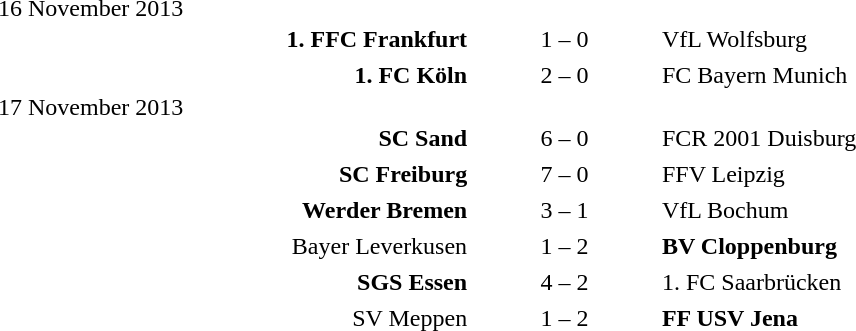<table width=100% cellspacing=1>
<tr>
<th width=25%></th>
<th width=10%></th>
<th width=25%></th>
<th></th>
</tr>
<tr>
<td>16 November 2013</td>
</tr>
<tr>
<td align=right><strong>1. FFC Frankfurt</strong></td>
<td align=center>1 – 0</td>
<td>VfL Wolfsburg</td>
</tr>
<tr>
<td></td>
</tr>
<tr>
<td align=right><strong>1. FC Köln</strong></td>
<td align=center>2 – 0</td>
<td>FC Bayern Munich</td>
</tr>
<tr>
<td>17 November 2013</td>
</tr>
<tr>
<td align=right><strong>SC Sand</strong></td>
<td align=center>6 – 0</td>
<td>FCR 2001 Duisburg</td>
</tr>
<tr>
<td></td>
</tr>
<tr>
<td align=right><strong>SC Freiburg</strong></td>
<td align=center>7 – 0</td>
<td>FFV Leipzig</td>
</tr>
<tr>
<td></td>
</tr>
<tr>
<td align=right><strong>Werder Bremen</strong></td>
<td align=center>3 – 1</td>
<td>VfL Bochum</td>
</tr>
<tr>
<td></td>
</tr>
<tr>
<td align=right>Bayer Leverkusen</td>
<td align=center>1 – 2</td>
<td><strong>BV Cloppenburg</strong></td>
</tr>
<tr>
<td></td>
</tr>
<tr>
<td align=right><strong>SGS Essen</strong></td>
<td align=center>4 – 2</td>
<td>1. FC Saarbrücken</td>
</tr>
<tr>
<td></td>
</tr>
<tr>
<td align=right>SV Meppen</td>
<td align=center>1 – 2</td>
<td><strong>FF USV Jena</strong></td>
</tr>
</table>
